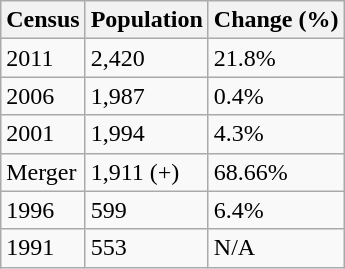<table class="wikitable">
<tr>
<th>Census</th>
<th>Population</th>
<th>Change (%)</th>
</tr>
<tr>
<td>2011</td>
<td>2,420</td>
<td> 21.8%</td>
</tr>
<tr>
<td>2006</td>
<td>1,987</td>
<td> 0.4%</td>
</tr>
<tr>
<td>2001</td>
<td>1,994</td>
<td> 4.3%</td>
</tr>
<tr>
<td>Merger</td>
<td>1,911 (+)</td>
<td> 68.66%</td>
</tr>
<tr>
<td>1996</td>
<td>599</td>
<td> 6.4%</td>
</tr>
<tr>
<td>1991</td>
<td>553</td>
<td>N/A</td>
</tr>
</table>
